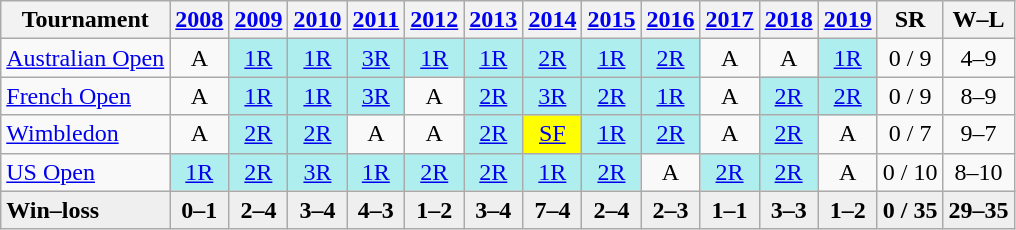<table class="wikitable" style="text-align:center;">
<tr>
<th>Tournament</th>
<th><a href='#'>2008</a></th>
<th><a href='#'>2009</a></th>
<th><a href='#'>2010</a></th>
<th><a href='#'>2011</a></th>
<th><a href='#'>2012</a></th>
<th><a href='#'>2013</a></th>
<th><a href='#'>2014</a></th>
<th><a href='#'>2015</a></th>
<th><a href='#'>2016</a></th>
<th><a href='#'>2017</a></th>
<th><a href='#'>2018</a></th>
<th><a href='#'>2019</a></th>
<th>SR</th>
<th>W–L</th>
</tr>
<tr>
<td align="left"><a href='#'>Australian Open</a></td>
<td>A</td>
<td bgcolor="afeeee"><a href='#'>1R</a></td>
<td bgcolor="afeeee"><a href='#'>1R</a></td>
<td bgcolor="afeeee"><a href='#'>3R</a></td>
<td bgcolor="afeeee"><a href='#'>1R</a></td>
<td bgcolor="afeeee"><a href='#'>1R</a></td>
<td bgcolor="afeeee"><a href='#'>2R</a></td>
<td bgcolor="afeeee"><a href='#'>1R</a></td>
<td bgcolor="afeeee"><a href='#'>2R</a></td>
<td>A</td>
<td>A</td>
<td bgcolor="afeeee"><a href='#'>1R</a></td>
<td>0 / 9</td>
<td>4–9</td>
</tr>
<tr>
<td align="left"><a href='#'>French Open</a></td>
<td>A</td>
<td bgcolor="afeeee"><a href='#'>1R</a></td>
<td bgcolor="afeeee"><a href='#'>1R</a></td>
<td bgcolor="afeeee"><a href='#'>3R</a></td>
<td>A</td>
<td bgcolor="afeeee"><a href='#'>2R</a></td>
<td bgcolor="afeeee"><a href='#'>3R</a></td>
<td bgcolor="afeeee"><a href='#'>2R</a></td>
<td bgcolor="afeeee"><a href='#'>1R</a></td>
<td>A</td>
<td bgcolor="afeeee"><a href='#'>2R</a></td>
<td bgcolor="afeeee"><a href='#'>2R</a></td>
<td>0 / 9</td>
<td>8–9</td>
</tr>
<tr>
<td align="left"><a href='#'>Wimbledon</a></td>
<td>A</td>
<td bgcolor="afeeee"><a href='#'>2R</a></td>
<td bgcolor="afeeee"><a href='#'>2R</a></td>
<td>A</td>
<td>A</td>
<td bgcolor="afeeee"><a href='#'>2R</a></td>
<td bgcolor="yellow"><a href='#'>SF</a></td>
<td bgcolor="afeeee"><a href='#'>1R</a></td>
<td bgcolor="afeeee"><a href='#'>2R</a></td>
<td>A</td>
<td bgcolor="afeeee"><a href='#'>2R</a></td>
<td>A</td>
<td>0 / 7</td>
<td>9–7</td>
</tr>
<tr>
<td align="left"><a href='#'>US Open</a></td>
<td bgcolor="afeeee"><a href='#'>1R</a></td>
<td bgcolor="afeeee"><a href='#'>2R</a></td>
<td bgcolor="afeeee"><a href='#'>3R</a></td>
<td bgcolor="afeeee"><a href='#'>1R</a></td>
<td bgcolor="afeeee"><a href='#'>2R</a></td>
<td bgcolor="afeeee"><a href='#'>2R</a></td>
<td bgcolor="afeeee"><a href='#'>1R</a></td>
<td bgcolor="afeeee"><a href='#'>2R</a></td>
<td>A</td>
<td bgcolor="afeeee"><a href='#'>2R</a></td>
<td bgcolor="afeeee"><a href='#'>2R</a></td>
<td>A</td>
<td>0 / 10</td>
<td>8–10</td>
</tr>
<tr style=background:#efefef;font-weight:bold>
<td style="text-align:left">Win–loss</td>
<td>0–1</td>
<td>2–4</td>
<td>3–4</td>
<td>4–3</td>
<td>1–2</td>
<td>3–4</td>
<td>7–4</td>
<td>2–4</td>
<td>2–3</td>
<td>1–1</td>
<td>3–3</td>
<td>1–2</td>
<td>0 / 35</td>
<td>29–35</td>
</tr>
</table>
